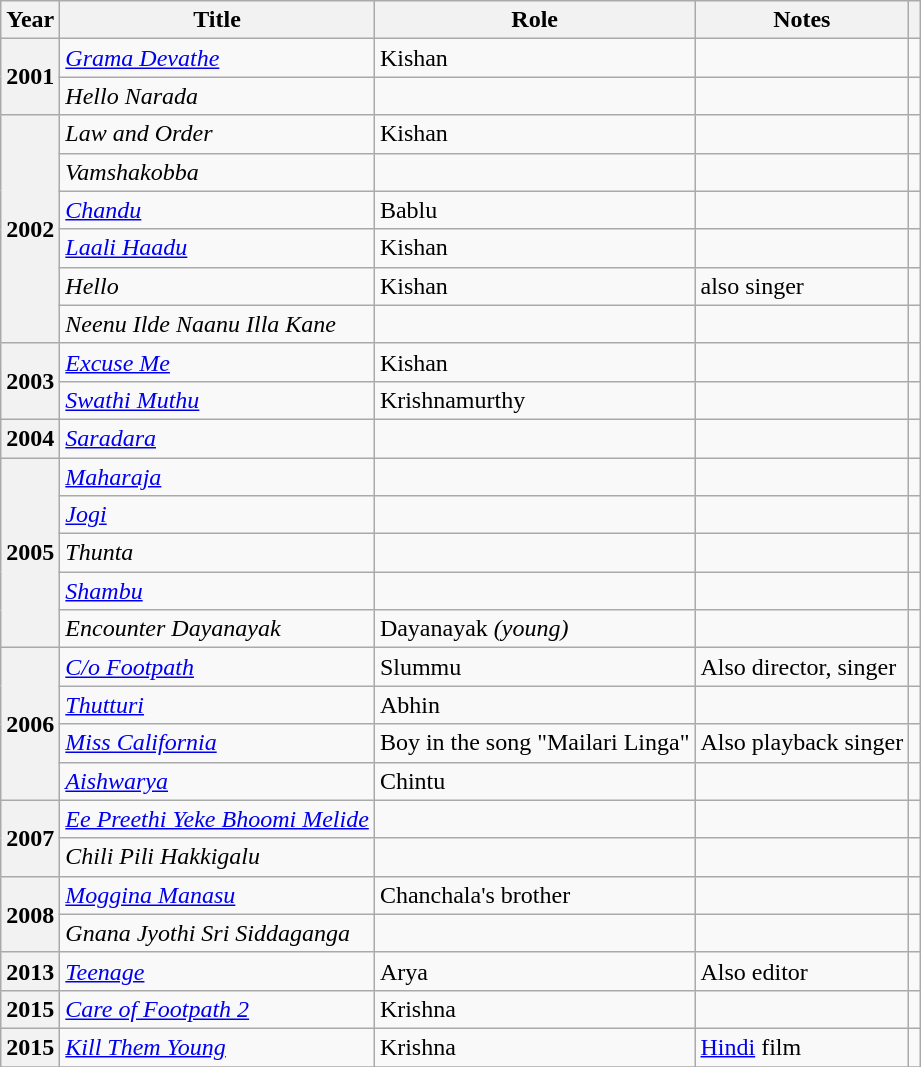<table class="wikitable sortable plainrowheaders">
<tr>
<th scope="col">Year</th>
<th scope="col">Title</th>
<th scope="col">Role</th>
<th scope="col" class="unsortable">Notes</th>
<th scope="col" class="unsortable"></th>
</tr>
<tr>
<th scope="row" rowspan="2">2001</th>
<td><em><a href='#'>Grama Devathe</a></em></td>
<td>Kishan</td>
<td></td>
<td style="text-align: center;"></td>
</tr>
<tr>
<td><em>Hello Narada</em></td>
<td></td>
<td></td>
<td style="text-align: center;"></td>
</tr>
<tr>
<th scope="row" rowspan="6">2002</th>
<td><em>Law and Order</em></td>
<td>Kishan</td>
<td></td>
<td style="text-align: center;"></td>
</tr>
<tr>
<td><em>Vamshakobba</em></td>
<td></td>
<td></td>
<td style="text-align: center;"></td>
</tr>
<tr>
<td><em><a href='#'>Chandu</a></em></td>
<td>Bablu</td>
<td></td>
<td style="text-align: center;"></td>
</tr>
<tr>
<td><em><a href='#'>Laali Haadu</a></em></td>
<td>Kishan</td>
<td></td>
<td style="text-align: center;"></td>
</tr>
<tr>
<td><em>Hello</em></td>
<td>Kishan</td>
<td>also singer</td>
<td style="text-align: center;"></td>
</tr>
<tr>
<td><em>Neenu Ilde Naanu Illa Kane</em></td>
<td></td>
<td></td>
<td style="text-align: center;"></td>
</tr>
<tr>
<th scope="row" rowspan="2">2003</th>
<td><em><a href='#'>Excuse Me</a></em></td>
<td>Kishan</td>
<td></td>
<td style="text-align: center;"></td>
</tr>
<tr>
<td><em><a href='#'>Swathi Muthu</a></em></td>
<td>Krishnamurthy</td>
<td></td>
<td style="text-align: center;"></td>
</tr>
<tr>
<th scope="row" rowspan="1">2004</th>
<td><em><a href='#'>Saradara</a></em></td>
<td></td>
<td></td>
<td style="text-align: center;"></td>
</tr>
<tr>
<th scope="row" rowspan="5">2005</th>
<td><em><a href='#'>Maharaja</a></em></td>
<td></td>
<td></td>
<td style="text-align: center;"></td>
</tr>
<tr>
<td><em><a href='#'>Jogi</a></em></td>
<td></td>
<td></td>
<td style="text-align: center;"></td>
</tr>
<tr>
<td><em>Thunta</em></td>
<td></td>
<td></td>
<td style="text-align: center;"></td>
</tr>
<tr>
<td><em><a href='#'>Shambu</a></em></td>
<td></td>
<td></td>
<td style="text-align: center;"></td>
</tr>
<tr>
<td><em>Encounter Dayanayak</em></td>
<td>Dayanayak <em>(young)</em></td>
<td></td>
<td style="text-align: center;"></td>
</tr>
<tr>
<th scope="row" rowspan="4">2006</th>
<td><em><a href='#'>C/o Footpath</a></em></td>
<td>Slummu</td>
<td>Also director, singer</td>
<td style="text-align: center;"></td>
</tr>
<tr>
<td><em><a href='#'>Thutturi</a></em></td>
<td>Abhin</td>
<td></td>
<td style="text-align: center;"></td>
</tr>
<tr>
<td><em><a href='#'>Miss California</a></em></td>
<td>Boy in the song "Mailari Linga"</td>
<td>Also playback singer</td>
<td style="text-align: center;"></td>
</tr>
<tr>
<td><em><a href='#'>Aishwarya</a></em></td>
<td>Chintu</td>
<td></td>
<td style="text-align: center;"></td>
</tr>
<tr>
<th scope="row" rowspan="2">2007</th>
<td><em><a href='#'>Ee Preethi Yeke Bhoomi Melide</a></em></td>
<td></td>
<td></td>
<td style="text-align: center;"></td>
</tr>
<tr>
<td><em>Chili Pili Hakkigalu</em></td>
<td></td>
<td></td>
<td style="text-align: center;"></td>
</tr>
<tr>
<th scope="row" rowspan="2">2008</th>
<td><em><a href='#'>Moggina Manasu</a></em></td>
<td>Chanchala's brother</td>
<td></td>
<td></td>
</tr>
<tr>
<td><em>Gnana Jyothi Sri Siddaganga</em></td>
<td></td>
<td></td>
<td style="text-align: center;"></td>
</tr>
<tr>
<th scope="row">2013</th>
<td><em><a href='#'>Teenage</a></em></td>
<td>Arya</td>
<td>Also editor</td>
<td style="text-align: center;"></td>
</tr>
<tr>
<th scope="row" rowspan="1">2015</th>
<td><em><a href='#'>Care of Footpath 2</a></em></td>
<td>Krishna</td>
<td></td>
<td style="text-align: center;"></td>
</tr>
<tr>
<th scope="row">2015</th>
<td><em><a href='#'>Kill Them Young</a></em></td>
<td>Krishna</td>
<td><a href='#'>Hindi</a> film</td>
<td style="text-align: center;"></td>
</tr>
<tr>
</tr>
</table>
